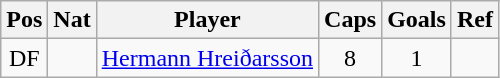<table class="wikitable" style="text-align:center; border:1px #aaa solid;">
<tr>
<th>Pos</th>
<th>Nat</th>
<th>Player</th>
<th>Caps</th>
<th>Goals</th>
<th>Ref</th>
</tr>
<tr>
<td>DF</td>
<td></td>
<td style="text-align:left;"><a href='#'>Hermann Hreiðarsson</a></td>
<td>8</td>
<td>1</td>
<td></td>
</tr>
</table>
